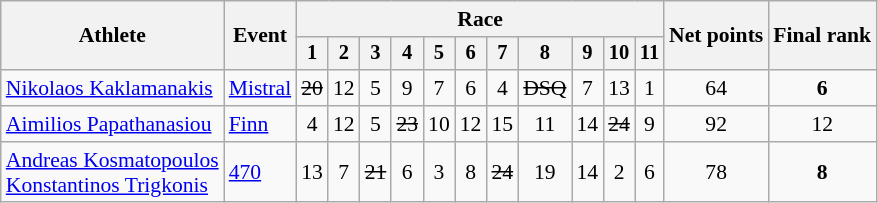<table class="wikitable" style="font-size:90%">
<tr>
<th rowspan="2">Athlete</th>
<th rowspan="2">Event</th>
<th colspan=11>Race</th>
<th rowspan=2>Net points</th>
<th rowspan=2>Final rank</th>
</tr>
<tr style="font-size:95%">
<th>1</th>
<th>2</th>
<th>3</th>
<th>4</th>
<th>5</th>
<th>6</th>
<th>7</th>
<th>8</th>
<th>9</th>
<th>10</th>
<th>11</th>
</tr>
<tr align=center>
<td align=left><a href='#'>Nikolaos Kaklamanakis</a></td>
<td align=left><a href='#'>Mistral</a></td>
<td><s>20</s></td>
<td>12</td>
<td>5</td>
<td>9</td>
<td>7</td>
<td>6</td>
<td>4</td>
<td><s>DSQ</s></td>
<td>7</td>
<td>13</td>
<td>1</td>
<td>64</td>
<td><strong>6</strong></td>
</tr>
<tr align=center>
<td align=left><a href='#'>Aimilios Papathanasiou</a></td>
<td align=left><a href='#'>Finn</a></td>
<td>4</td>
<td>12</td>
<td>5</td>
<td><s>23</s></td>
<td>10</td>
<td>12</td>
<td>15</td>
<td>11</td>
<td>14</td>
<td><s>24</s></td>
<td>9</td>
<td>92</td>
<td>12</td>
</tr>
<tr align=center>
<td align=left><a href='#'>Andreas Kosmatopoulos</a><br><a href='#'>Konstantinos Trigkonis</a></td>
<td align=left><a href='#'>470</a></td>
<td>13</td>
<td>7</td>
<td><s>21</s></td>
<td>6</td>
<td>3</td>
<td>8</td>
<td><s>24</s></td>
<td>19</td>
<td>14</td>
<td>2</td>
<td>6</td>
<td>78</td>
<td><strong>8</strong></td>
</tr>
</table>
